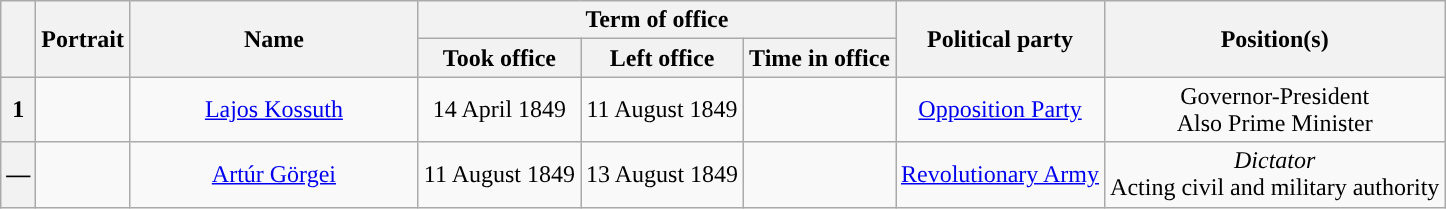<table class="wikitable" style="text-align:center;">
<tr>
<th rowspan=2></th>
<th rowspan=2>Portrait</th>
<th width=20% rowspan=2>Name<br></th>
<th colspan=3>Term of office</th>
<th rowspan=2>Political party</th>
<th rowspan=2>Position(s)</th>
</tr>
<tr>
<th>Took office</th>
<th>Left office</th>
<th>Time in office</th>
</tr>
<tr>
<th style="background-color:">1</th>
<td></td>
<td><a href='#'>Lajos Kossuth</a><br></td>
<td>14 April 1849</td>
<td>11 August 1849</td>
<td></td>
<td><a href='#'>Opposition Party</a></td>
<td>Governor-President<br>Also Prime Minister<br></td>
</tr>
<tr>
<th style="background-color:">—</th>
<td></td>
<td><a href='#'>Artúr Görgei</a><br></td>
<td>11 August 1849</td>
<td>13 August 1849</td>
<td></td>
<td><a href='#'>Revolutionary Army</a></td>
<td><em>Dictator</em><br>Acting civil and military authority</td>
</tr>
</table>
